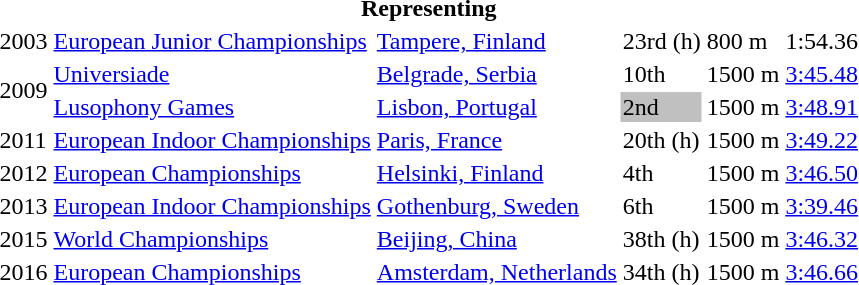<table>
<tr>
<th colspan="6">Representing </th>
</tr>
<tr>
<td>2003</td>
<td><a href='#'>European Junior Championships</a></td>
<td><a href='#'>Tampere, Finland</a></td>
<td>23rd (h)</td>
<td>800 m</td>
<td>1:54.36</td>
</tr>
<tr>
<td rowspan=2>2009</td>
<td><a href='#'>Universiade</a></td>
<td><a href='#'>Belgrade, Serbia</a></td>
<td>10th</td>
<td>1500 m</td>
<td><a href='#'>3:45.48</a></td>
</tr>
<tr>
<td><a href='#'>Lusophony Games</a></td>
<td><a href='#'>Lisbon, Portugal</a></td>
<td bgcolor=silver>2nd</td>
<td>1500 m</td>
<td><a href='#'>3:48.91</a></td>
</tr>
<tr>
<td>2011</td>
<td><a href='#'>European Indoor Championships</a></td>
<td><a href='#'>Paris, France</a></td>
<td>20th (h)</td>
<td>1500 m</td>
<td><a href='#'>3:49.22</a></td>
</tr>
<tr>
<td>2012</td>
<td><a href='#'>European Championships</a></td>
<td><a href='#'>Helsinki, Finland</a></td>
<td>4th</td>
<td>1500 m</td>
<td><a href='#'>3:46.50</a></td>
</tr>
<tr>
<td>2013</td>
<td><a href='#'>European Indoor Championships</a></td>
<td><a href='#'>Gothenburg, Sweden</a></td>
<td>6th</td>
<td>1500 m</td>
<td><a href='#'>3:39.46</a></td>
</tr>
<tr>
<td>2015</td>
<td><a href='#'>World Championships</a></td>
<td><a href='#'>Beijing, China</a></td>
<td>38th (h)</td>
<td>1500 m</td>
<td><a href='#'>3:46.32</a></td>
</tr>
<tr>
<td>2016</td>
<td><a href='#'>European Championships</a></td>
<td><a href='#'>Amsterdam, Netherlands</a></td>
<td>34th (h)</td>
<td>1500 m</td>
<td><a href='#'>3:46.66</a></td>
</tr>
</table>
